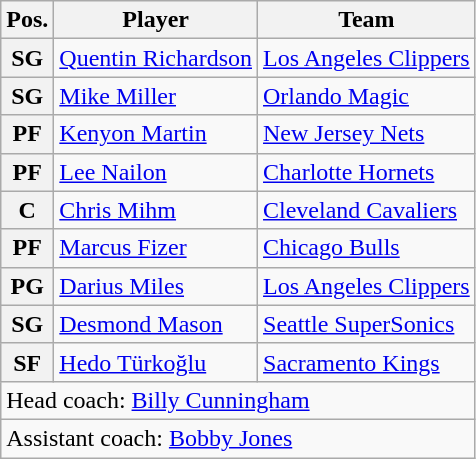<table class="wikitable">
<tr>
<th>Pos.</th>
<th>Player</th>
<th>Team</th>
</tr>
<tr>
<th>SG</th>
<td><a href='#'>Quentin Richardson</a></td>
<td><a href='#'>Los Angeles Clippers</a></td>
</tr>
<tr>
<th>SG</th>
<td><a href='#'>Mike Miller</a></td>
<td><a href='#'>Orlando Magic</a></td>
</tr>
<tr>
<th>PF</th>
<td><a href='#'>Kenyon Martin</a></td>
<td><a href='#'>New Jersey Nets</a></td>
</tr>
<tr>
<th>PF</th>
<td><a href='#'>Lee Nailon</a></td>
<td><a href='#'>Charlotte Hornets</a></td>
</tr>
<tr>
<th>C</th>
<td><a href='#'>Chris Mihm</a></td>
<td><a href='#'>Cleveland Cavaliers</a></td>
</tr>
<tr>
<th>PF</th>
<td><a href='#'>Marcus Fizer</a></td>
<td><a href='#'>Chicago Bulls</a></td>
</tr>
<tr>
<th>PG</th>
<td><a href='#'>Darius Miles</a></td>
<td><a href='#'>Los Angeles Clippers</a></td>
</tr>
<tr>
<th>SG</th>
<td><a href='#'>Desmond Mason</a></td>
<td><a href='#'>Seattle SuperSonics</a></td>
</tr>
<tr>
<th>SF</th>
<td><a href='#'>Hedo Türkoğlu</a></td>
<td><a href='#'>Sacramento Kings</a></td>
</tr>
<tr>
<td colspan="3">Head coach: <a href='#'>Billy Cunningham</a></td>
</tr>
<tr>
<td colspan="3">Assistant coach: <a href='#'>Bobby Jones</a></td>
</tr>
</table>
